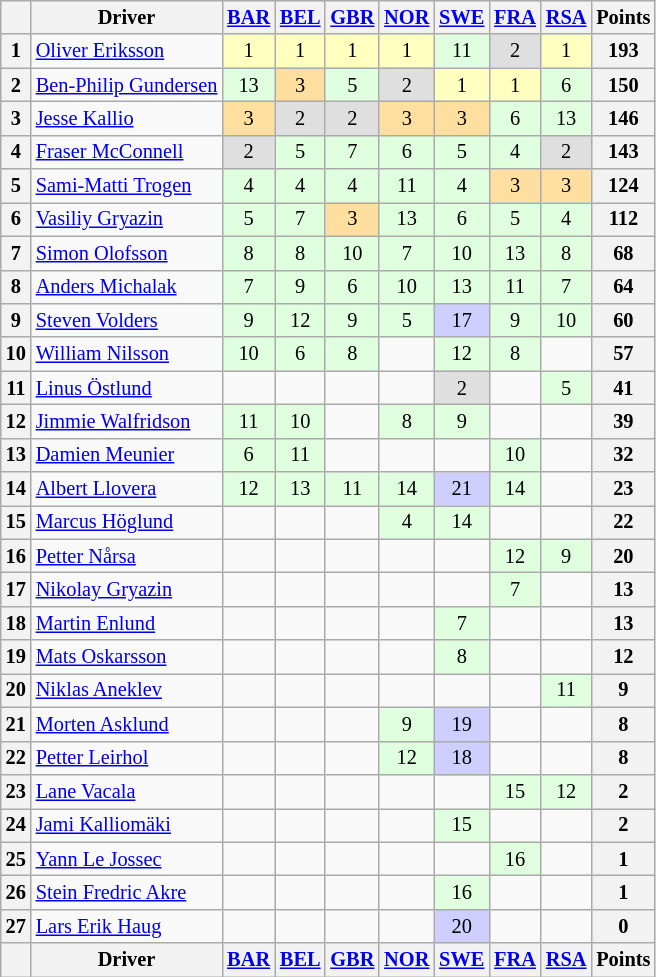<table class="wikitable" style="font-size:85%; text-align:center;">
<tr>
<th></th>
<th>Driver</th>
<th><a href='#'>BAR</a><br></th>
<th><a href='#'>BEL</a><br></th>
<th><a href='#'>GBR</a><br></th>
<th><a href='#'>NOR</a><br></th>
<th><a href='#'>SWE</a><br></th>
<th><a href='#'>FRA</a><br></th>
<th><a href='#'>RSA</a><br></th>
<th>Points</th>
</tr>
<tr>
<th>1</th>
<td align=left> <a href='#'>Oliver Eriksson</a></td>
<td style="background:#ffffbf;">1</td>
<td style="background:#ffffbf;">1</td>
<td style="background:#ffffbf;">1</td>
<td style="background:#ffffbf;">1</td>
<td style="background:#dfffdf;">11</td>
<td style="background:#dfdfdf;">2</td>
<td style="background:#ffffbf;">1</td>
<th>193</th>
</tr>
<tr>
<th>2</th>
<td align=left> <a href='#'>Ben-Philip Gundersen</a></td>
<td style="background:#dfffdf;">13</td>
<td style="background:#ffdf9f;">3</td>
<td style="background:#dfffdf;">5</td>
<td style="background:#dfdfdf;">2</td>
<td style="background:#ffffbf;">1</td>
<td style="background:#ffffbf;">1</td>
<td style="background:#dfffdf;">6</td>
<th>150</th>
</tr>
<tr>
<th>3</th>
<td align=left> <a href='#'>Jesse Kallio</a></td>
<td style="background:#ffdf9f;">3</td>
<td style="background:#dfdfdf;">2</td>
<td style="background:#dfdfdf;">2</td>
<td style="background:#ffdf9f;">3</td>
<td style="background:#ffdf9f;">3</td>
<td style="background:#dfffdf;">6</td>
<td style="background:#dfffdf;">13</td>
<th>146</th>
</tr>
<tr>
<th>4</th>
<td align=left> <a href='#'>Fraser McConnell</a></td>
<td style="background:#dfdfdf;">2</td>
<td style="background:#dfffdf;">5</td>
<td style="background:#dfffdf;">7</td>
<td style="background:#dfffdf;">6</td>
<td style="background:#dfffdf;">5</td>
<td style="background:#dfffdf;">4</td>
<td style="background:#dfdfdf;">2</td>
<th>143</th>
</tr>
<tr>
<th>5</th>
<td align=left> <a href='#'>Sami-Matti Trogen</a></td>
<td style="background:#dfffdf;">4</td>
<td style="background:#dfffdf;">4</td>
<td style="background:#dfffdf;">4</td>
<td style="background:#dfffdf;">11</td>
<td style="background:#dfffdf;">4</td>
<td style="background:#ffdf9f;">3</td>
<td style="background:#ffdf9f;">3</td>
<th>124</th>
</tr>
<tr>
<th>6</th>
<td align=left> <a href='#'>Vasiliy Gryazin</a></td>
<td style="background:#dfffdf;">5</td>
<td style="background:#dfffdf;">7</td>
<td style="background:#ffdf9f;">3</td>
<td style="background:#dfffdf;">13</td>
<td style="background:#dfffdf;">6</td>
<td style="background:#dfffdf;">5</td>
<td style="background:#dfffdf;">4</td>
<th>112</th>
</tr>
<tr>
<th>7</th>
<td align=left> <a href='#'>Simon Olofsson</a></td>
<td style="background:#dfffdf;">8</td>
<td style="background:#dfffdf;">8</td>
<td style="background:#dfffdf;">10</td>
<td style="background:#dfffdf;">7</td>
<td style="background:#dfffdf;">10</td>
<td style="background:#dfffdf;">13</td>
<td style="background:#dfffdf;">8</td>
<th>68</th>
</tr>
<tr>
<th>8</th>
<td align=left> <a href='#'>Anders Michalak</a></td>
<td style="background:#dfffdf;">7</td>
<td style="background:#dfffdf;">9</td>
<td style="background:#dfffdf;">6</td>
<td style="background:#dfffdf;">10</td>
<td style="background:#dfffdf;">13</td>
<td style="background:#dfffdf;">11</td>
<td style="background:#dfffdf;">7</td>
<th>64</th>
</tr>
<tr>
<th>9</th>
<td align=left> <a href='#'>Steven Volders</a></td>
<td style="background:#dfffdf;">9</td>
<td style="background:#dfffdf;">12</td>
<td style="background:#dfffdf;">9</td>
<td style="background:#dfffdf;">5</td>
<td style="background:#cfcfff;">17</td>
<td style="background:#dfffdf;">9</td>
<td style="background:#dfffdf;">10</td>
<th>60</th>
</tr>
<tr>
<th>10</th>
<td align=left> <a href='#'>William Nilsson</a></td>
<td style="background:#dfffdf;">10</td>
<td style="background:#dfffdf;">6</td>
<td style="background:#dfffdf;">8</td>
<td></td>
<td style="background:#dfffdf;">12</td>
<td style="background:#dfffdf;">8</td>
<td></td>
<th>57</th>
</tr>
<tr>
<th>11</th>
<td align=left> <a href='#'>Linus Östlund</a></td>
<td></td>
<td></td>
<td></td>
<td></td>
<td style="background:#dfdfdf;">2</td>
<td></td>
<td style="background:#dfffdf;">5</td>
<th>41</th>
</tr>
<tr>
<th>12</th>
<td align=left> <a href='#'>Jimmie Walfridson</a></td>
<td style="background:#dfffdf;">11</td>
<td style="background:#dfffdf;">10</td>
<td></td>
<td style="background:#dfffdf;">8</td>
<td style="background:#dfffdf;">9</td>
<td></td>
<td></td>
<th>39</th>
</tr>
<tr>
<th>13</th>
<td align=left> <a href='#'>Damien Meunier</a></td>
<td style="background:#dfffdf;">6</td>
<td style="background:#dfffdf;">11</td>
<td></td>
<td></td>
<td></td>
<td style="background:#dfffdf;">10</td>
<td></td>
<th>32</th>
</tr>
<tr>
<th>14</th>
<td align=left> <a href='#'>Albert Llovera</a></td>
<td style="background:#dfffdf;">12</td>
<td style="background:#dfffdf;">13</td>
<td style="background:#dfffdf;">11</td>
<td style="background:#dfffdf;">14</td>
<td style="background:#cfcfff;">21</td>
<td style="background:#dfffdf;">14</td>
<td></td>
<th>23</th>
</tr>
<tr>
<th>15</th>
<td align=left> <a href='#'>Marcus Höglund</a></td>
<td></td>
<td></td>
<td></td>
<td style="background:#dfffdf;">4</td>
<td style="background:#dfffdf;">14</td>
<td></td>
<td></td>
<th>22</th>
</tr>
<tr>
<th>16</th>
<td align=left> <a href='#'>Petter Nårsa</a></td>
<td></td>
<td></td>
<td></td>
<td></td>
<td></td>
<td style="background:#dfffdf;">12</td>
<td style="background:#dfffdf;">9</td>
<th>20</th>
</tr>
<tr>
<th>17</th>
<td align=left> <a href='#'>Nikolay Gryazin</a></td>
<td></td>
<td></td>
<td></td>
<td></td>
<td></td>
<td style="background:#dfffdf;">7</td>
<td></td>
<th>13</th>
</tr>
<tr>
<th>18</th>
<td align=left> <a href='#'>Martin Enlund</a></td>
<td></td>
<td></td>
<td></td>
<td></td>
<td style="background:#dfffdf;">7</td>
<td></td>
<td></td>
<th>13</th>
</tr>
<tr>
<th>19</th>
<td align=left> <a href='#'>Mats Oskarsson</a></td>
<td></td>
<td></td>
<td></td>
<td></td>
<td style="background:#dfffdf;">8</td>
<td></td>
<td></td>
<th>12</th>
</tr>
<tr>
<th>20</th>
<td align=left> <a href='#'>Niklas Aneklev</a></td>
<td></td>
<td></td>
<td></td>
<td></td>
<td></td>
<td></td>
<td style="background:#dfffdf;">11</td>
<th>9</th>
</tr>
<tr>
<th>21</th>
<td align=left> <a href='#'>Morten Asklund</a></td>
<td></td>
<td></td>
<td></td>
<td style="background:#dfffdf;">9</td>
<td style="background:#cfcfff;">19</td>
<td></td>
<td></td>
<th>8</th>
</tr>
<tr>
<th>22</th>
<td align=left> <a href='#'>Petter Leirhol</a></td>
<td></td>
<td></td>
<td></td>
<td style="background:#dfffdf;">12</td>
<td style="background:#cfcfff;">18</td>
<td></td>
<td></td>
<th>8</th>
</tr>
<tr>
<th>23</th>
<td align=left> <a href='#'>Lane Vacala</a></td>
<td></td>
<td></td>
<td></td>
<td></td>
<td></td>
<td style="background:#dfffdf;">15</td>
<td style="background:#dfffdf;">12</td>
<th>2</th>
</tr>
<tr>
<th>24</th>
<td align=left> <a href='#'>Jami Kalliomäki</a></td>
<td></td>
<td></td>
<td></td>
<td></td>
<td style="background:#dfffdf;">15</td>
<td></td>
<td></td>
<th>2</th>
</tr>
<tr>
<th>25</th>
<td align=left> <a href='#'>Yann Le Jossec</a></td>
<td></td>
<td></td>
<td></td>
<td></td>
<td></td>
<td style="background:#dfffdf;">16</td>
<td></td>
<th>1</th>
</tr>
<tr>
<th>26</th>
<td align=left> <a href='#'>Stein Fredric Akre</a></td>
<td></td>
<td></td>
<td></td>
<td></td>
<td style="background:#dfffdf;">16</td>
<td></td>
<td></td>
<th>1</th>
</tr>
<tr>
<th>27</th>
<td align=left> <a href='#'>Lars Erik Haug</a></td>
<td></td>
<td></td>
<td></td>
<td></td>
<td style="background:#cfcfff;">20</td>
<td></td>
<td></td>
<th>0</th>
</tr>
<tr>
<th></th>
<th>Driver</th>
<th><a href='#'>BAR</a><br></th>
<th><a href='#'>BEL</a><br></th>
<th><a href='#'>GBR</a><br></th>
<th><a href='#'>NOR</a><br></th>
<th><a href='#'>SWE</a><br></th>
<th><a href='#'>FRA</a><br></th>
<th><a href='#'>RSA</a><br></th>
<th>Points</th>
</tr>
</table>
